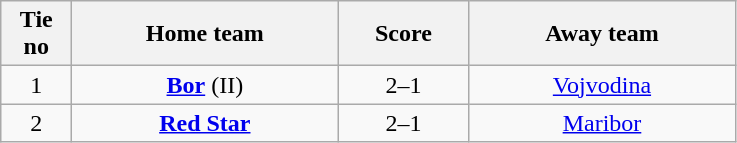<table class="wikitable" style="text-align: center">
<tr>
<th width=40>Tie no</th>
<th width=170>Home team</th>
<th width=80>Score</th>
<th width=170>Away team</th>
</tr>
<tr>
<td>1</td>
<td><strong><a href='#'>Bor</a></strong> (II)</td>
<td>2–1</td>
<td><a href='#'>Vojvodina</a></td>
</tr>
<tr>
<td>2</td>
<td><strong><a href='#'>Red Star</a></strong></td>
<td>2–1</td>
<td><a href='#'>Maribor</a></td>
</tr>
</table>
